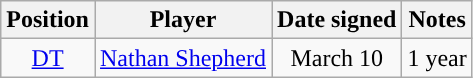<table class="wikitable" style="text-align:center">
<tr>
<th>Position</th>
<th>Player</th>
<th>Date signed</th>
<th>Notes</th>
</tr>
<tr>
<td><a href='#'>DT</a></td>
<td><a href='#'>Nathan Shepherd</a></td>
<td>March 10</td>
<td>1 year</td>
</tr>
</table>
